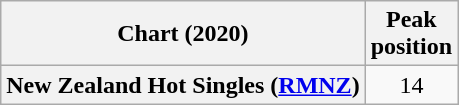<table class="wikitable sortable plainrowheaders" style="text-align:center;">
<tr>
<th>Chart (2020)</th>
<th>Peak<br>position</th>
</tr>
<tr>
<th scope="row">New Zealand Hot Singles (<a href='#'>RMNZ</a>)</th>
<td>14</td>
</tr>
</table>
